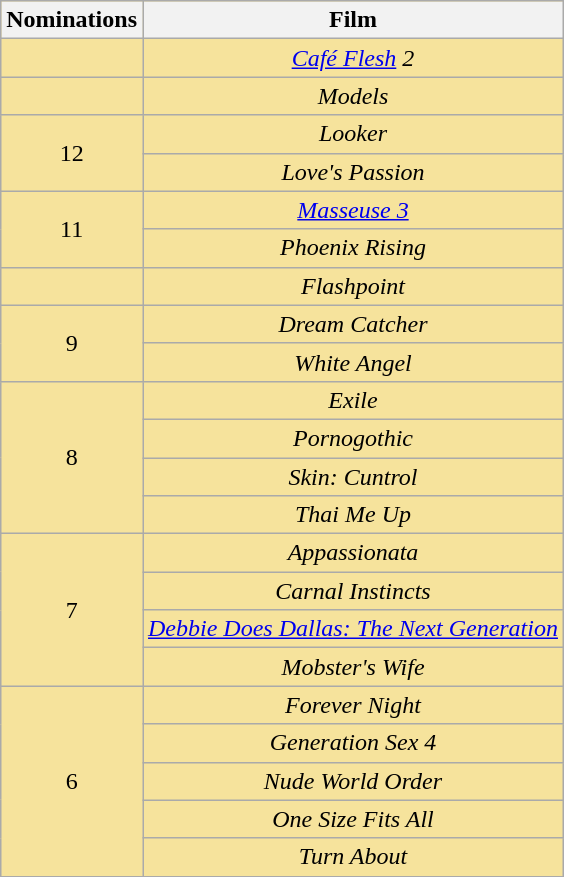<table class="wikitable sortable" rowspan="2" style="text-align:center; background: #f6e39c">
<tr>
<th scope="col" style="width:55px;">Nominations</th>
<th scope="col" style="text-align:center;">Film</th>
</tr>
<tr>
<td></td>
<td><em><a href='#'>Café Flesh</a> 2</em></td>
</tr>
<tr>
<td></td>
<td><em>Models</em></td>
</tr>
<tr>
<td rowspan=2 style="text-align:center">12</td>
<td><em>Looker</em></td>
</tr>
<tr>
<td><em>Love's Passion</em></td>
</tr>
<tr>
<td rowspan=2 style="text-align:center">11</td>
<td><em><a href='#'>Masseuse 3</a></em></td>
</tr>
<tr>
<td><em>Phoenix Rising</em></td>
</tr>
<tr>
<td></td>
<td><em>Flashpoint</em></td>
</tr>
<tr>
<td rowspan=2 style="text-align:center">9</td>
<td><em>Dream Catcher</em></td>
</tr>
<tr>
<td><em>White Angel</em></td>
</tr>
<tr>
<td rowspan=4 style="text-align:center">8</td>
<td><em>Exile</em></td>
</tr>
<tr>
<td><em>Pornogothic</em></td>
</tr>
<tr>
<td><em>Skin: Cuntrol</em></td>
</tr>
<tr>
<td><em>Thai Me Up</em></td>
</tr>
<tr>
<td rowspan=4 style="text-align:center">7</td>
<td><em>Appassionata</em></td>
</tr>
<tr>
<td><em>Carnal Instincts</em></td>
</tr>
<tr>
<td><em><a href='#'>Debbie Does Dallas: The Next Generation</a></em></td>
</tr>
<tr>
<td><em>Mobster's Wife</em></td>
</tr>
<tr>
<td rowspan=5 style="text-align:center">6</td>
<td><em>Forever Night </em></td>
</tr>
<tr>
<td><em>Generation Sex 4</em></td>
</tr>
<tr>
<td><em>Nude World Order</em></td>
</tr>
<tr>
<td><em>One Size Fits All</em></td>
</tr>
<tr>
<td><em>Turn About</em></td>
</tr>
</table>
